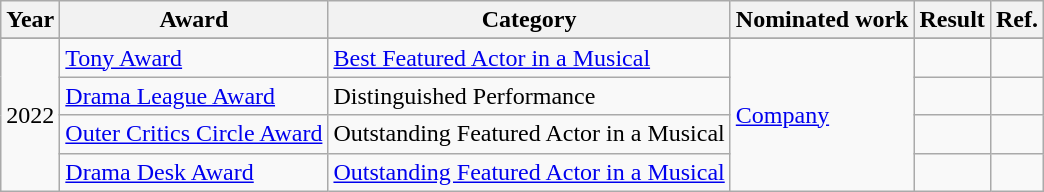<table class="wikitable">
<tr>
<th>Year</th>
<th>Award</th>
<th>Category</th>
<th>Nominated work</th>
<th>Result</th>
<th>Ref.</th>
</tr>
<tr>
</tr>
<tr>
<td rowspan="4">2022</td>
<td><a href='#'>Tony Award</a></td>
<td><a href='#'>Best Featured Actor in a Musical</a></td>
<td rowspan="4"><a href='#'>Company</a></td>
<td></td>
<td></td>
</tr>
<tr>
<td><a href='#'>Drama League Award</a></td>
<td>Distinguished Performance</td>
<td></td>
<td></td>
</tr>
<tr>
<td><a href='#'>Outer Critics Circle Award</a></td>
<td>Outstanding Featured Actor in a Musical</td>
<td></td>
<td></td>
</tr>
<tr>
<td><a href='#'>Drama Desk Award</a></td>
<td><a href='#'>Outstanding Featured Actor in a Musical</a></td>
<td></td>
<td></td>
</tr>
</table>
